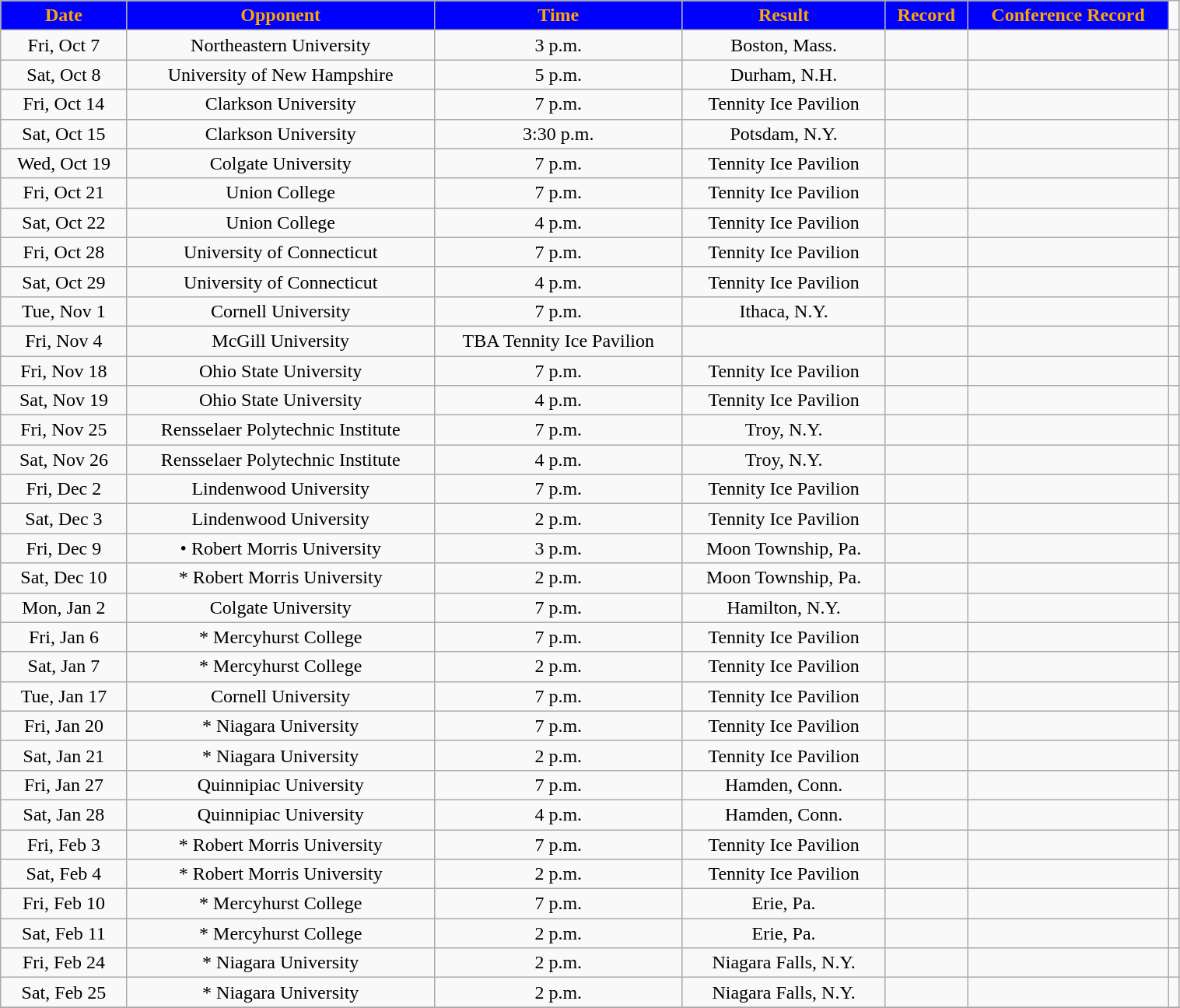<table class="wikitable" width="80%">
<tr align="center"  style=" background:blue;color:orange;">
<td><strong>Date</strong></td>
<td><strong>Opponent</strong></td>
<td><strong>Time</strong></td>
<td><strong>Result</strong></td>
<td><strong>Record</strong></td>
<td><strong>Conference Record</strong></td>
</tr>
<tr align="center" bgcolor="">
<td>Fri, Oct 7</td>
<td>Northeastern University</td>
<td>3 p.m.</td>
<td>Boston, Mass.</td>
<td></td>
<td></td>
<td></td>
</tr>
<tr align="center" bgcolor="">
<td>Sat, Oct 8</td>
<td>University of New Hampshire</td>
<td>5 p.m.</td>
<td>Durham, N.H.</td>
<td></td>
<td></td>
<td></td>
</tr>
<tr align="center" bgcolor="">
<td>Fri, Oct 14</td>
<td>Clarkson University</td>
<td>7 p.m.</td>
<td>Tennity Ice Pavilion</td>
<td></td>
<td></td>
<td></td>
</tr>
<tr align="center" bgcolor="">
<td>Sat, Oct 15</td>
<td>Clarkson University</td>
<td>3:30 p.m.</td>
<td>Potsdam, N.Y.</td>
<td></td>
<td></td>
<td></td>
</tr>
<tr align="center" bgcolor="">
<td>Wed, Oct 19</td>
<td>Colgate University</td>
<td>7 p.m.</td>
<td>Tennity Ice Pavilion</td>
<td></td>
<td></td>
<td></td>
</tr>
<tr align="center" bgcolor="">
<td>Fri, Oct 21</td>
<td>Union College</td>
<td>7 p.m.</td>
<td>Tennity Ice Pavilion</td>
<td></td>
<td></td>
<td></td>
</tr>
<tr align="center" bgcolor="">
<td>Sat, Oct 22</td>
<td>Union College</td>
<td>4 p.m.</td>
<td>Tennity Ice Pavilion</td>
<td></td>
<td></td>
<td></td>
</tr>
<tr align="center" bgcolor="">
<td>Fri, Oct 28</td>
<td>University  of Connecticut</td>
<td>7 p.m.</td>
<td>Tennity Ice Pavilion</td>
<td></td>
<td></td>
<td></td>
</tr>
<tr align="center" bgcolor="">
<td>Sat, Oct 29</td>
<td>University of Connecticut</td>
<td>4 p.m.</td>
<td>Tennity Ice Pavilion</td>
<td></td>
<td></td>
<td></td>
</tr>
<tr align="center" bgcolor="">
<td>Tue, Nov 1</td>
<td>Cornell University</td>
<td>7 p.m.</td>
<td>Ithaca, N.Y.</td>
<td></td>
<td></td>
<td></td>
</tr>
<tr align="center" bgcolor="">
<td>Fri, Nov 4</td>
<td>McGill University</td>
<td>TBA 		Tennity Ice Pavilion</td>
<td></td>
<td></td>
<td></td>
</tr>
<tr align="center" bgcolor="">
<td>Fri, Nov 18</td>
<td>Ohio State University</td>
<td>7 p.m.</td>
<td>Tennity Ice Pavilion</td>
<td></td>
<td></td>
<td></td>
</tr>
<tr align="center" bgcolor="">
<td>Sat, Nov 19</td>
<td>Ohio State University</td>
<td>4 p.m.</td>
<td>Tennity Ice Pavilion</td>
<td></td>
<td></td>
<td></td>
</tr>
<tr align="center" bgcolor="">
<td>Fri, Nov 25</td>
<td>Rensselaer Polytechnic Institute</td>
<td>7 p.m.</td>
<td>Troy, N.Y.</td>
<td></td>
<td></td>
<td></td>
</tr>
<tr align="center" bgcolor="">
<td>Sat, Nov 26</td>
<td>Rensselaer Polytechnic Institute</td>
<td>4 p.m.</td>
<td>Troy, N.Y.</td>
<td></td>
<td></td>
<td></td>
</tr>
<tr align="center" bgcolor="">
<td>Fri, Dec 2</td>
<td>Lindenwood University</td>
<td>7 p.m.</td>
<td>Tennity Ice Pavilion</td>
<td></td>
<td></td>
<td></td>
</tr>
<tr align="center" bgcolor="">
<td>Sat, Dec 3</td>
<td>Lindenwood University</td>
<td>2 p.m.</td>
<td>Tennity Ice Pavilion</td>
<td></td>
<td></td>
<td></td>
</tr>
<tr align="center" bgcolor="">
<td>Fri, Dec 9</td>
<td>•		Robert Morris University</td>
<td>3 p.m.</td>
<td>Moon Township, Pa.</td>
<td></td>
<td></td>
<td></td>
</tr>
<tr align="center" bgcolor="">
<td>Sat, Dec 10</td>
<td>*	Robert Morris University</td>
<td>2 p.m.</td>
<td>Moon Township, Pa.</td>
<td></td>
<td></td>
<td></td>
</tr>
<tr align="center" bgcolor="">
<td>Mon, Jan 2</td>
<td>Colgate University</td>
<td>7 p.m.</td>
<td>Hamilton, N.Y.</td>
<td></td>
<td></td>
<td></td>
</tr>
<tr align="center" bgcolor="">
<td>Fri, Jan 6</td>
<td>*	Mercyhurst College</td>
<td>7 p.m.</td>
<td>Tennity Ice Pavilion</td>
<td></td>
<td></td>
<td></td>
</tr>
<tr align="center" bgcolor="">
<td>Sat, Jan 7</td>
<td>*	Mercyhurst College</td>
<td>2 p.m.</td>
<td>Tennity Ice Pavilion</td>
<td></td>
<td></td>
<td></td>
</tr>
<tr align="center" bgcolor="">
<td>Tue, Jan 17</td>
<td>Cornell University</td>
<td>7 p.m.</td>
<td>Tennity Ice Pavilion</td>
<td></td>
<td></td>
<td></td>
</tr>
<tr align="center" bgcolor="">
<td>Fri, Jan 20</td>
<td>*	Niagara University</td>
<td>7 p.m.</td>
<td>Tennity Ice Pavilion</td>
<td></td>
<td></td>
<td></td>
</tr>
<tr align="center" bgcolor="">
<td>Sat, Jan 21</td>
<td>*	Niagara University</td>
<td>2 p.m.</td>
<td>Tennity Ice Pavilion</td>
<td></td>
<td></td>
<td></td>
</tr>
<tr align="center" bgcolor="">
<td>Fri, Jan 27</td>
<td>Quinnipiac University</td>
<td>7 p.m.</td>
<td>Hamden, Conn.</td>
<td></td>
<td></td>
<td></td>
</tr>
<tr align="center" bgcolor="">
<td>Sat, Jan 28</td>
<td>Quinnipiac University</td>
<td>4 p.m.</td>
<td>Hamden, Conn.</td>
<td></td>
<td></td>
<td></td>
</tr>
<tr align="center" bgcolor="">
<td>Fri, Feb 3</td>
<td>*	Robert Morris University</td>
<td>7 p.m.</td>
<td>Tennity Ice Pavilion</td>
<td></td>
<td></td>
<td></td>
</tr>
<tr align="center" bgcolor="">
<td>Sat, Feb 4</td>
<td>*	Robert Morris University</td>
<td>2 p.m.</td>
<td>Tennity Ice Pavilion</td>
<td></td>
<td></td>
<td></td>
</tr>
<tr align="center" bgcolor="">
<td>Fri, Feb 10</td>
<td>*	Mercyhurst College</td>
<td>7 p.m.</td>
<td>Erie, Pa.</td>
<td></td>
<td></td>
<td></td>
</tr>
<tr align="center" bgcolor="">
<td>Sat, Feb 11</td>
<td>*	Mercyhurst College</td>
<td>2 p.m.</td>
<td>Erie, Pa.</td>
<td></td>
<td></td>
<td></td>
</tr>
<tr align="center" bgcolor="">
<td>Fri, Feb 24</td>
<td>*	Niagara University</td>
<td>2 p.m.</td>
<td>Niagara Falls, N.Y.</td>
<td></td>
<td></td>
<td></td>
</tr>
<tr align="center" bgcolor="">
<td>Sat, Feb 25</td>
<td>*	Niagara University</td>
<td>2 p.m.</td>
<td>Niagara Falls, N.Y.</td>
<td></td>
<td></td>
<td></td>
</tr>
<tr align="center" bgcolor="">
</tr>
</table>
